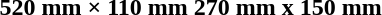<table>
<tr>
<th>520 mm × 110 mm</th>
<th>270 mm x 150 mm</th>
</tr>
<tr>
<td><br></td>
<td><br></td>
</tr>
</table>
